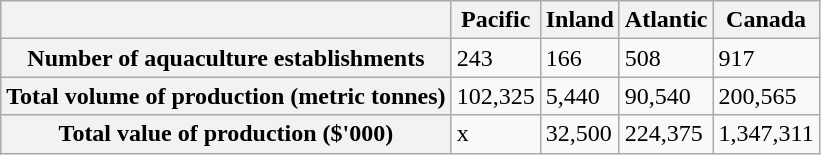<table class="wikitable">
<tr>
<th></th>
<th>Pacific</th>
<th>Inland</th>
<th>Atlantic</th>
<th>Canada</th>
</tr>
<tr>
<th>Number of aquaculture establishments</th>
<td>243</td>
<td>166</td>
<td>508</td>
<td>917</td>
</tr>
<tr>
<th>Total volume of production (metric tonnes)</th>
<td>102,325</td>
<td>5,440</td>
<td>90,540</td>
<td>200,565</td>
</tr>
<tr>
<th>Total value of production ($'000)</th>
<td>x</td>
<td>32,500</td>
<td>224,375</td>
<td>1,347,311</td>
</tr>
</table>
